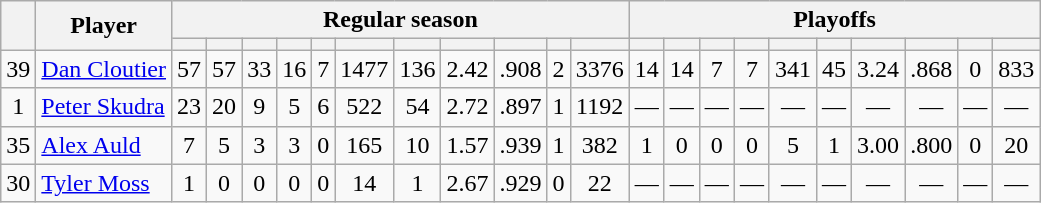<table class="wikitable plainrowheaders" style="text-align:center;">
<tr>
<th scope="col" rowspan="2"></th>
<th scope="col" rowspan="2">Player</th>
<th scope=colgroup colspan=11>Regular season</th>
<th scope=colgroup colspan=10>Playoffs</th>
</tr>
<tr>
<th scope="col"></th>
<th scope="col"></th>
<th scope="col"></th>
<th scope="col"></th>
<th scope="col"></th>
<th scope="col"></th>
<th scope="col"></th>
<th scope="col"></th>
<th scope="col"></th>
<th scope="col"></th>
<th scope="col"></th>
<th scope="col"></th>
<th scope="col"></th>
<th scope="col"></th>
<th scope="col"></th>
<th scope="col"></th>
<th scope="col"></th>
<th scope="col"></th>
<th scope="col"></th>
<th scope="col"></th>
<th scope="col"></th>
</tr>
<tr>
<td scope="row">39</td>
<td align="left"><a href='#'>Dan Cloutier</a></td>
<td>57</td>
<td>57</td>
<td>33</td>
<td>16</td>
<td>7</td>
<td>1477</td>
<td>136</td>
<td>2.42</td>
<td>.908</td>
<td>2</td>
<td>3376</td>
<td>14</td>
<td>14</td>
<td>7</td>
<td>7</td>
<td>341</td>
<td>45</td>
<td>3.24</td>
<td>.868</td>
<td>0</td>
<td>833</td>
</tr>
<tr>
<td scope="row">1</td>
<td align="left"><a href='#'>Peter Skudra</a></td>
<td>23</td>
<td>20</td>
<td>9</td>
<td>5</td>
<td>6</td>
<td>522</td>
<td>54</td>
<td>2.72</td>
<td>.897</td>
<td>1</td>
<td>1192</td>
<td>—</td>
<td>—</td>
<td>—</td>
<td>—</td>
<td>—</td>
<td>—</td>
<td>—</td>
<td>—</td>
<td>—</td>
<td>—</td>
</tr>
<tr>
<td scope="row">35</td>
<td align="left"><a href='#'>Alex Auld</a></td>
<td>7</td>
<td>5</td>
<td>3</td>
<td>3</td>
<td>0</td>
<td>165</td>
<td>10</td>
<td>1.57</td>
<td>.939</td>
<td>1</td>
<td>382</td>
<td>1</td>
<td>0</td>
<td>0</td>
<td>0</td>
<td>5</td>
<td>1</td>
<td>3.00</td>
<td>.800</td>
<td>0</td>
<td>20</td>
</tr>
<tr>
<td scope="row">30</td>
<td align="left"><a href='#'>Tyler Moss</a></td>
<td>1</td>
<td>0</td>
<td>0</td>
<td>0</td>
<td>0</td>
<td>14</td>
<td>1</td>
<td>2.67</td>
<td>.929</td>
<td>0</td>
<td>22</td>
<td>—</td>
<td>—</td>
<td>—</td>
<td>—</td>
<td>—</td>
<td>—</td>
<td>—</td>
<td>—</td>
<td>—</td>
<td>—</td>
</tr>
</table>
